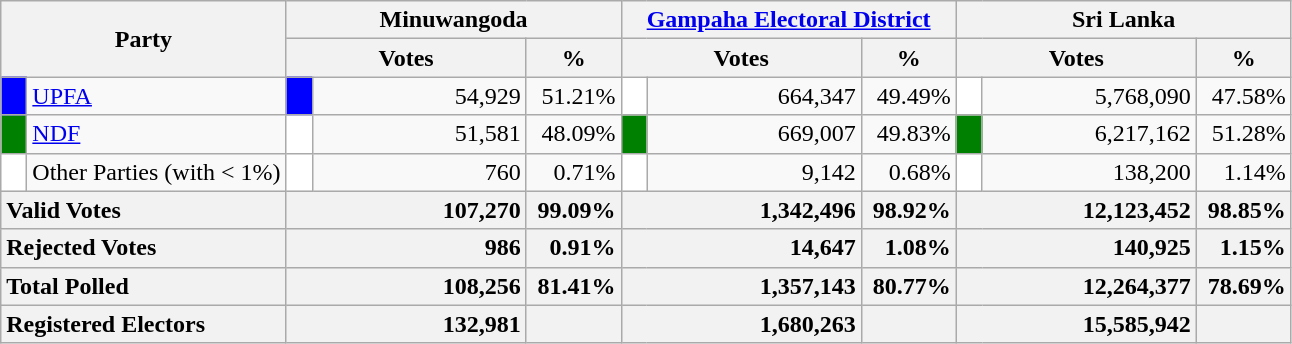<table class="wikitable">
<tr>
<th colspan="2" width="144px"rowspan="2">Party</th>
<th colspan="3" width="216px">Minuwangoda</th>
<th colspan="3" width="216px"><a href='#'>Gampaha Electoral District</a></th>
<th colspan="3" width="216px">Sri Lanka</th>
</tr>
<tr>
<th colspan="2" width="144px">Votes</th>
<th>%</th>
<th colspan="2" width="144px">Votes</th>
<th>%</th>
<th colspan="2" width="144px">Votes</th>
<th>%</th>
</tr>
<tr>
<td style="background-color:blue;" width="10px"></td>
<td style="text-align:left;"><a href='#'>UPFA</a></td>
<td style="background-color:blue;" width="10px"></td>
<td style="text-align:right;">54,929</td>
<td style="text-align:right;">51.21%</td>
<td style="background-color:white;" width="10px"></td>
<td style="text-align:right;">664,347</td>
<td style="text-align:right;">49.49%</td>
<td style="background-color:white;" width="10px"></td>
<td style="text-align:right;">5,768,090</td>
<td style="text-align:right;">47.58%</td>
</tr>
<tr>
<td style="background-color:green;" width="10px"></td>
<td style="text-align:left;"><a href='#'>NDF</a></td>
<td style="background-color:white;" width="10px"></td>
<td style="text-align:right;">51,581</td>
<td style="text-align:right;">48.09%</td>
<td style="background-color:green;" width="10px"></td>
<td style="text-align:right;">669,007</td>
<td style="text-align:right;">49.83%</td>
<td style="background-color:green;" width="10px"></td>
<td style="text-align:right;">6,217,162</td>
<td style="text-align:right;">51.28%</td>
</tr>
<tr>
<td style="background-color:white;" width="10px"></td>
<td style="text-align:left;">Other Parties (with < 1%)</td>
<td style="background-color:white;" width="10px"></td>
<td style="text-align:right;">760</td>
<td style="text-align:right;">0.71%</td>
<td style="background-color:white;" width="10px"></td>
<td style="text-align:right;">9,142</td>
<td style="text-align:right;">0.68%</td>
<td style="background-color:white;" width="10px"></td>
<td style="text-align:right;">138,200</td>
<td style="text-align:right;">1.14%</td>
</tr>
<tr>
<th colspan="2" width="144px"style="text-align:left;">Valid Votes</th>
<th style="text-align:right;"colspan="2" width="144px">107,270</th>
<th style="text-align:right;">99.09%</th>
<th style="text-align:right;"colspan="2" width="144px">1,342,496</th>
<th style="text-align:right;">98.92%</th>
<th style="text-align:right;"colspan="2" width="144px">12,123,452</th>
<th style="text-align:right;">98.85%</th>
</tr>
<tr>
<th colspan="2" width="144px"style="text-align:left;">Rejected Votes</th>
<th style="text-align:right;"colspan="2" width="144px">986</th>
<th style="text-align:right;">0.91%</th>
<th style="text-align:right;"colspan="2" width="144px">14,647</th>
<th style="text-align:right;">1.08%</th>
<th style="text-align:right;"colspan="2" width="144px">140,925</th>
<th style="text-align:right;">1.15%</th>
</tr>
<tr>
<th colspan="2" width="144px"style="text-align:left;">Total Polled</th>
<th style="text-align:right;"colspan="2" width="144px">108,256</th>
<th style="text-align:right;">81.41%</th>
<th style="text-align:right;"colspan="2" width="144px">1,357,143</th>
<th style="text-align:right;">80.77%</th>
<th style="text-align:right;"colspan="2" width="144px">12,264,377</th>
<th style="text-align:right;">78.69%</th>
</tr>
<tr>
<th colspan="2" width="144px"style="text-align:left;">Registered Electors</th>
<th style="text-align:right;"colspan="2" width="144px">132,981</th>
<th></th>
<th style="text-align:right;"colspan="2" width="144px">1,680,263</th>
<th></th>
<th style="text-align:right;"colspan="2" width="144px">15,585,942</th>
<th></th>
</tr>
</table>
